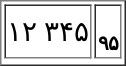<table border="1" style="margin:1em auto;">
<tr size="40">
<td style="text-align:center; background:white; font-size:14pt; color:black;">۱۲  ۳۴۵</td>
<td style="text-align:center; background:white; font-size:10pt; color:black;"><small></small><br><strong>۹۵</strong></td>
</tr>
<tr>
</tr>
</table>
